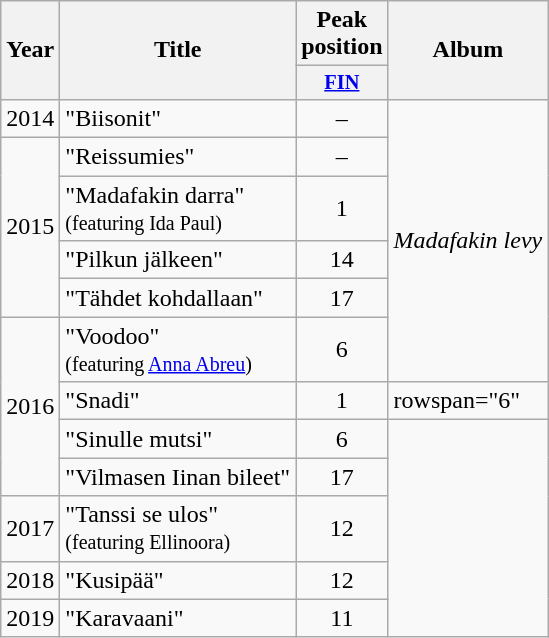<table class="wikitable">
<tr>
<th align="center" rowspan="2">Year</th>
<th align="center" rowspan="2">Title</th>
<th align="center" colspan="1"width="20">Peak<br>position</th>
<th align="center" rowspan="2">Album</th>
</tr>
<tr>
<th style="width;font-size:85%"><a href='#'>FIN</a><br></th>
</tr>
<tr>
<td align="center">2014</td>
<td>"Biisonit"</td>
<td align="center">–</td>
<td align="center" rowspan="6"><em>Madafakin levy</em></td>
</tr>
<tr>
<td align="center" rowspan="4">2015</td>
<td>"Reissumies"</td>
<td align="center">–</td>
</tr>
<tr>
<td>"Madafakin darra" <br><small>(featuring Ida Paul)</small></td>
<td align="center">1</td>
</tr>
<tr>
<td>"Pilkun jälkeen"</td>
<td align="center">14</td>
</tr>
<tr>
<td>"Tähdet kohdallaan"</td>
<td align="center">17</td>
</tr>
<tr>
<td align="center" rowspan="4">2016</td>
<td>"Voodoo" <br><small>(featuring <a href='#'>Anna Abreu</a>)</small></td>
<td align="center">6</td>
</tr>
<tr>
<td>"Snadi"</td>
<td align="center">1</td>
<td>rowspan="6" </td>
</tr>
<tr>
<td>"Sinulle mutsi"</td>
<td align="center">6</td>
</tr>
<tr>
<td>"Vilmasen Iinan bileet"</td>
<td align="center">17</td>
</tr>
<tr>
<td align="center">2017</td>
<td>"Tanssi se ulos" <br><small>(featuring Ellinoora)</small></td>
<td align="center">12<br></td>
</tr>
<tr>
<td align="center">2018</td>
<td>"Kusipää"</td>
<td align="center">12<br></td>
</tr>
<tr>
<td align="center">2019</td>
<td>"Karavaani"</td>
<td align="center">11<br></td>
</tr>
</table>
